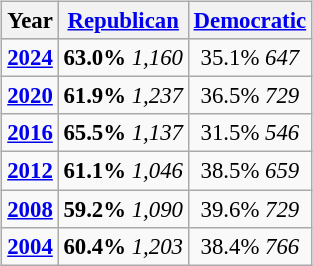<table class="wikitable" style="float:right; font-size:95%;">
<tr bgcolor=lightgrey>
<th>Year</th>
<th><a href='#'>Republican</a></th>
<th><a href='#'>Democratic</a></th>
</tr>
<tr>
<td style="text-align:center;" ><strong><a href='#'>2024</a></strong></td>
<td style="text-align:center;" ><strong>63.0%</strong> <em>1,160</em></td>
<td style="text-align:center;" >35.1% <em>647</em></td>
</tr>
<tr>
<td style="text-align:center;" ><strong><a href='#'>2020</a></strong></td>
<td style="text-align:center;" ><strong>61.9%</strong> <em>1,237</em></td>
<td style="text-align:center;" >36.5% <em>729</em></td>
</tr>
<tr>
<td style="text-align:center;" ><strong><a href='#'>2016</a></strong></td>
<td style="text-align:center;" ><strong>65.5%</strong> <em>1,137</em></td>
<td style="text-align:center;" >31.5% <em>546</em></td>
</tr>
<tr>
<td style="text-align:center;" ><strong><a href='#'>2012</a></strong></td>
<td style="text-align:center;" ><strong>61.1%</strong> <em>1,046</em></td>
<td style="text-align:center;" >38.5% <em>659</em></td>
</tr>
<tr>
<td style="text-align:center;" ><strong><a href='#'>2008</a></strong></td>
<td style="text-align:center;" ><strong>59.2%</strong> <em>1,090</em></td>
<td style="text-align:center;" >39.6% <em>729</em></td>
</tr>
<tr>
<td style="text-align:center;" ><strong><a href='#'>2004</a></strong></td>
<td style="text-align:center;" ><strong>60.4%</strong> <em>1,203</em></td>
<td style="text-align:center;" >38.4% <em>766</em></td>
</tr>
</table>
